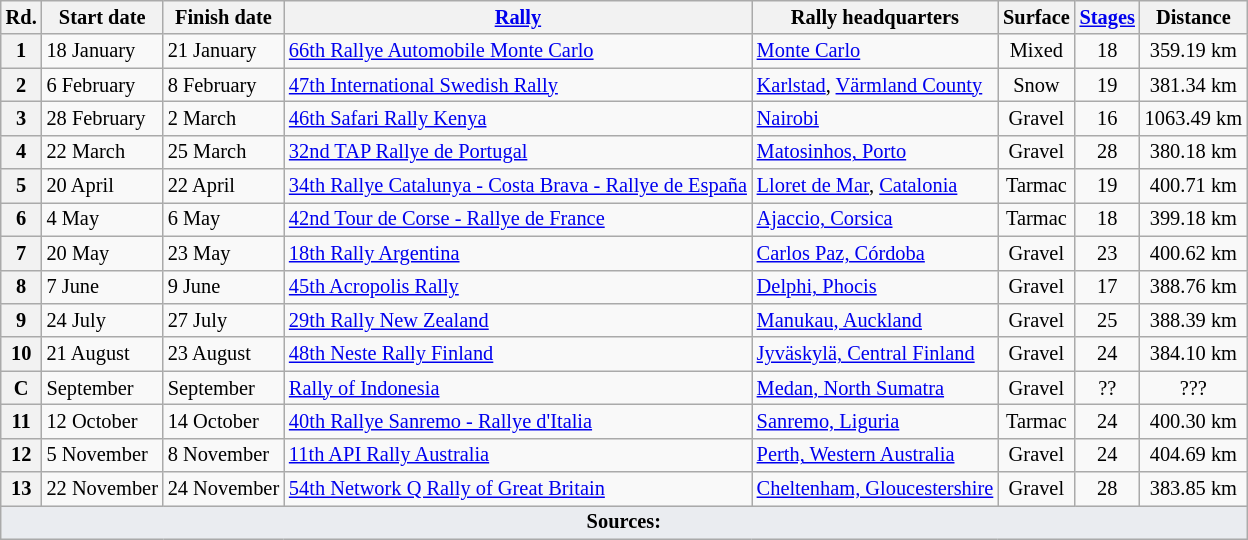<table class="wikitable" style="font-size: 85%;">
<tr>
<th>Rd.</th>
<th>Start date</th>
<th>Finish date</th>
<th><a href='#'>Rally</a></th>
<th>Rally headquarters</th>
<th>Surface</th>
<th><a href='#'>Stages</a></th>
<th>Distance</th>
</tr>
<tr>
<th>1</th>
<td>18 January</td>
<td>21 January</td>
<td> <a href='#'>66th Rallye Automobile Monte Carlo</a></td>
<td><a href='#'>Monte Carlo</a></td>
<td align=center>Mixed</td>
<td align=center>18</td>
<td align=center>359.19 km</td>
</tr>
<tr>
<th>2</th>
<td>6 February</td>
<td>8 February</td>
<td> <a href='#'>47th International Swedish Rally</a></td>
<td><a href='#'>Karlstad</a>, <a href='#'>Värmland County</a></td>
<td align=center>Snow</td>
<td align=center>19</td>
<td align=center>381.34 km</td>
</tr>
<tr>
<th>3</th>
<td>28 February</td>
<td>2 March</td>
<td> <a href='#'>46th Safari Rally Kenya</a></td>
<td><a href='#'>Nairobi</a></td>
<td align=center>Gravel</td>
<td align=center>16</td>
<td align=center>1063.49 km</td>
</tr>
<tr>
<th>4</th>
<td>22 March</td>
<td>25 March</td>
<td> <a href='#'>32nd TAP Rallye de Portugal</a></td>
<td><a href='#'>Matosinhos, Porto</a></td>
<td align=center>Gravel</td>
<td align=center>28</td>
<td align=center>380.18 km</td>
</tr>
<tr>
<th>5</th>
<td>20 April</td>
<td>22 April</td>
<td> <a href='#'>34th Rallye Catalunya - Costa Brava - Rallye de España</a></td>
<td><a href='#'>Lloret de Mar</a>, <a href='#'>Catalonia</a></td>
<td align=center>Tarmac</td>
<td align=center>19</td>
<td align=center>400.71 km</td>
</tr>
<tr>
<th>6</th>
<td>4 May</td>
<td>6 May</td>
<td> <a href='#'>42nd Tour de Corse - Rallye de France</a></td>
<td><a href='#'>Ajaccio, Corsica</a></td>
<td align=center>Tarmac</td>
<td align=center>18</td>
<td align=center>399.18 km</td>
</tr>
<tr>
<th>7</th>
<td>20 May</td>
<td>23 May</td>
<td> <a href='#'>18th Rally Argentina</a></td>
<td><a href='#'>Carlos Paz, Córdoba</a></td>
<td align=center>Gravel</td>
<td align=center>23</td>
<td align=center>400.62 km</td>
</tr>
<tr>
<th>8</th>
<td>7 June</td>
<td>9 June</td>
<td> <a href='#'>45th Acropolis Rally</a></td>
<td><a href='#'>Delphi, Phocis</a></td>
<td align=center>Gravel</td>
<td align=center>17</td>
<td align=center>388.76 km</td>
</tr>
<tr>
<th>9</th>
<td>24 July</td>
<td>27 July</td>
<td> <a href='#'>29th Rally New Zealand</a></td>
<td><a href='#'>Manukau, Auckland</a></td>
<td align=center>Gravel</td>
<td align=center>25</td>
<td align=center>388.39 km</td>
</tr>
<tr>
<th>10</th>
<td>21 August</td>
<td>23 August</td>
<td> <a href='#'>48th Neste Rally Finland</a></td>
<td><a href='#'>Jyväskylä, Central Finland</a></td>
<td align=center>Gravel</td>
<td align=center>24</td>
<td align=center>384.10 km</td>
</tr>
<tr>
<th>C</th>
<td>September</td>
<td>September</td>
<td> <a href='#'>Rally of Indonesia</a></td>
<td><a href='#'>Medan, North Sumatra</a></td>
<td align=center>Gravel</td>
<td align=center>??</td>
<td align=center>???</td>
</tr>
<tr>
<th>11</th>
<td>12 October</td>
<td>14 October</td>
<td> <a href='#'>40th Rallye Sanremo - Rallye d'Italia</a></td>
<td><a href='#'>Sanremo, Liguria</a></td>
<td align=center>Tarmac</td>
<td align=center>24</td>
<td align=center>400.30 km</td>
</tr>
<tr>
<th>12</th>
<td>5 November</td>
<td>8 November</td>
<td> <a href='#'>11th API Rally Australia</a></td>
<td><a href='#'>Perth, Western Australia</a></td>
<td align=center>Gravel</td>
<td align=center>24</td>
<td align=center>404.69 km</td>
</tr>
<tr>
<th>13</th>
<td>22 November</td>
<td>24 November</td>
<td> <a href='#'>54th Network Q Rally of Great Britain</a></td>
<td><a href='#'>Cheltenham, Gloucestershire</a></td>
<td align=center>Gravel</td>
<td align="center">28</td>
<td align="center">383.85 km</td>
</tr>
<tr>
<td colspan="8" style="background-color:#EAECF0;text-align:center"><strong>Sources:</strong></td>
</tr>
</table>
